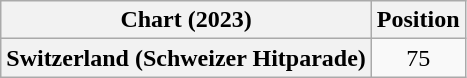<table class="wikitable plainrowheaders" style="text-align:center">
<tr>
<th scope="col">Chart (2023)</th>
<th scope="col">Position</th>
</tr>
<tr>
<th scope="row">Switzerland (Schweizer Hitparade)</th>
<td>75</td>
</tr>
</table>
